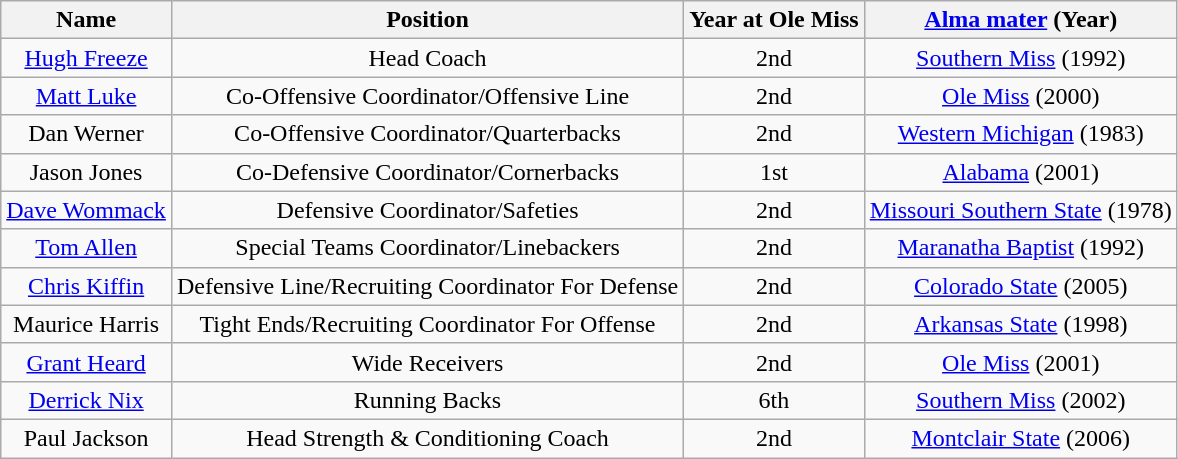<table class="wikitable">
<tr>
<th>Name</th>
<th>Position</th>
<th>Year at Ole Miss</th>
<th><a href='#'>Alma mater</a> (Year)</th>
</tr>
<tr style="text-align:center;">
<td><a href='#'>Hugh Freeze</a></td>
<td>Head Coach</td>
<td>2nd</td>
<td><a href='#'>Southern Miss</a> (1992)</td>
</tr>
<tr style="text-align:center;">
<td><a href='#'>Matt Luke</a></td>
<td>Co-Offensive Coordinator/Offensive Line</td>
<td>2nd</td>
<td><a href='#'>Ole Miss</a> (2000)</td>
</tr>
<tr style="text-align:center;">
<td>Dan Werner</td>
<td>Co-Offensive Coordinator/Quarterbacks</td>
<td>2nd</td>
<td><a href='#'>Western Michigan</a> (1983)</td>
</tr>
<tr style="text-align:center;">
<td>Jason Jones</td>
<td>Co-Defensive Coordinator/Cornerbacks</td>
<td>1st</td>
<td><a href='#'>Alabama</a> (2001)</td>
</tr>
<tr style="text-align:center;">
<td><a href='#'>Dave Wommack</a></td>
<td>Defensive Coordinator/Safeties</td>
<td>2nd</td>
<td><a href='#'>Missouri Southern State</a> (1978)</td>
</tr>
<tr style="text-align:center;">
<td><a href='#'>Tom Allen</a></td>
<td>Special Teams Coordinator/Linebackers</td>
<td>2nd</td>
<td><a href='#'>Maranatha Baptist</a> (1992)</td>
</tr>
<tr style="text-align:center;">
<td><a href='#'>Chris Kiffin</a></td>
<td>Defensive Line/Recruiting Coordinator For Defense</td>
<td>2nd</td>
<td><a href='#'>Colorado State</a> (2005)</td>
</tr>
<tr style="text-align:center;">
<td>Maurice Harris</td>
<td>Tight Ends/Recruiting Coordinator For Offense</td>
<td>2nd</td>
<td><a href='#'>Arkansas State</a> (1998)</td>
</tr>
<tr style="text-align:center;">
<td><a href='#'>Grant Heard</a></td>
<td>Wide Receivers</td>
<td>2nd</td>
<td><a href='#'>Ole Miss</a> (2001)</td>
</tr>
<tr style="text-align:center;">
<td><a href='#'>Derrick Nix</a></td>
<td>Running Backs</td>
<td>6th</td>
<td><a href='#'>Southern Miss</a> (2002)</td>
</tr>
<tr style="text-align:center;">
<td>Paul Jackson</td>
<td>Head Strength & Conditioning Coach</td>
<td>2nd</td>
<td><a href='#'>Montclair State</a> (2006)</td>
</tr>
</table>
